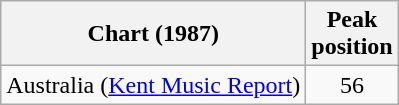<table class="wikitable sortable plainrowheaders">
<tr>
<th scope="col">Chart (1987)</th>
<th scope="col">Peak<br>position</th>
</tr>
<tr>
<td>Australia (<a href='#'>Kent Music Report</a>)</td>
<td align="center">56</td>
</tr>
</table>
